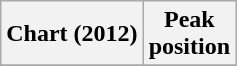<table class="wikitable plainrowheaders" style="text-align:center">
<tr>
<th scope="col">Chart (2012)</th>
<th scope="col">Peak<br>position</th>
</tr>
<tr>
</tr>
</table>
